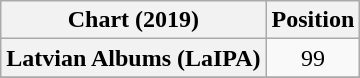<table class="wikitable plainrowheaders" style="text-align:center">
<tr>
<th scope="col">Chart (2019)</th>
<th scope="col">Position</th>
</tr>
<tr>
<th scope="row">Latvian Albums (LaIPA)</th>
<td>99</td>
</tr>
<tr>
</tr>
</table>
